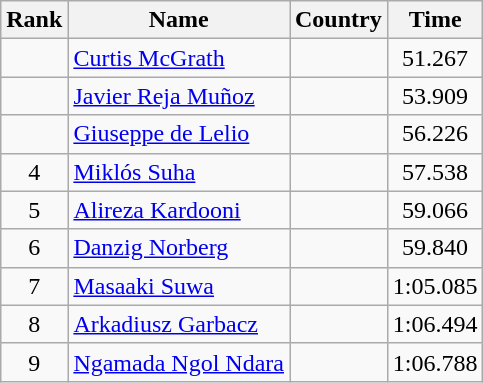<table class="wikitable" style="text-align:center">
<tr>
<th>Rank</th>
<th>Name</th>
<th>Country</th>
<th>Time</th>
</tr>
<tr>
<td></td>
<td align="left"><a href='#'>Curtis McGrath</a></td>
<td align="left"></td>
<td>51.267</td>
</tr>
<tr>
<td></td>
<td align="left"><a href='#'>Javier Reja Muñoz</a></td>
<td align="left"></td>
<td>53.909</td>
</tr>
<tr>
<td></td>
<td align="left"><a href='#'>Giuseppe de Lelio</a></td>
<td align="left"></td>
<td>56.226</td>
</tr>
<tr>
<td>4</td>
<td align="left"><a href='#'>Miklós Suha</a></td>
<td align="left"></td>
<td>57.538</td>
</tr>
<tr>
<td>5</td>
<td align="left"><a href='#'>Alireza Kardooni</a></td>
<td align="left"></td>
<td>59.066</td>
</tr>
<tr>
<td>6</td>
<td align="left"><a href='#'>Danzig Norberg</a></td>
<td align="left"></td>
<td>59.840</td>
</tr>
<tr>
<td>7</td>
<td align="left"><a href='#'>Masaaki Suwa</a></td>
<td align="left"></td>
<td>1:05.085</td>
</tr>
<tr>
<td>8</td>
<td align="left"><a href='#'>Arkadiusz Garbacz</a></td>
<td align="left"></td>
<td>1:06.494</td>
</tr>
<tr>
<td>9</td>
<td align="left"><a href='#'>Ngamada Ngol Ndara</a></td>
<td align="left"></td>
<td>1:06.788</td>
</tr>
</table>
